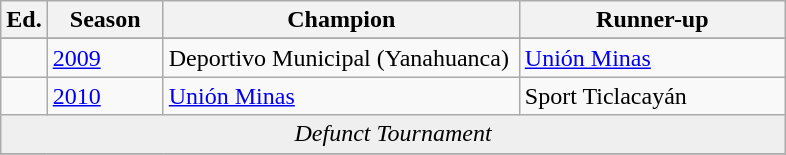<table class="wikitable">
<tr>
<th width=px>Ed.</th>
<th width="70">Season</th>
<th width="230">Champion</th>
<th width="170">Runner-up</th>
</tr>
<tr>
</tr>
<tr>
<td></td>
<td><a href='#'>2009</a></td>
<td>Deportivo Municipal (Yanahuanca)</td>
<td><a href='#'>Unión Minas</a></td>
</tr>
<tr>
<td></td>
<td><a href='#'>2010</a></td>
<td><a href='#'>Unión Minas</a></td>
<td>Sport Ticlacayán</td>
</tr>
<tr bgcolor=#efefef>
<td colspan="4" style="text-align:center;"><em>Defunct Tournament</em></td>
</tr>
<tr>
</tr>
</table>
